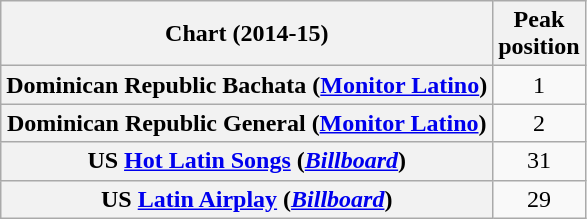<table class="wikitable plainrowheaders" style="text-align:center;">
<tr>
<th scope="col">Chart (2014-15)</th>
<th scope="col">Peak<br>position</th>
</tr>
<tr>
<th scope="row">Dominican Republic Bachata (<a href='#'>Monitor Latino</a>)</th>
<td>1</td>
</tr>
<tr>
<th scope="row">Dominican Republic General (<a href='#'>Monitor Latino</a>)</th>
<td>2</td>
</tr>
<tr>
<th scope="row">US <a href='#'>Hot Latin Songs</a> (<em><a href='#'>Billboard</a></em>)</th>
<td>31</td>
</tr>
<tr>
<th scope="row">US <a href='#'>Latin Airplay</a> (<em><a href='#'>Billboard</a></em>)</th>
<td>29</td>
</tr>
</table>
